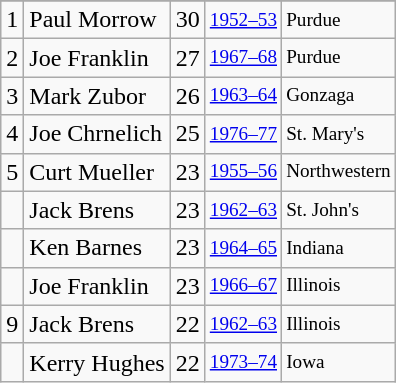<table class="wikitable">
<tr>
</tr>
<tr>
<td>1</td>
<td>Paul Morrow</td>
<td>30</td>
<td style="font-size:80%;"><a href='#'>1952–53</a></td>
<td style="font-size:80%;">Purdue</td>
</tr>
<tr>
<td>2</td>
<td>Joe Franklin</td>
<td>27</td>
<td style="font-size:80%;"><a href='#'>1967–68</a></td>
<td style="font-size:80%;">Purdue</td>
</tr>
<tr>
<td>3</td>
<td>Mark Zubor</td>
<td>26</td>
<td style="font-size:80%;"><a href='#'>1963–64</a></td>
<td style="font-size:80%;">Gonzaga</td>
</tr>
<tr>
<td>4</td>
<td>Joe Chrnelich</td>
<td>25</td>
<td style="font-size:80%;"><a href='#'>1976–77</a></td>
<td style="font-size:80%;">St. Mary's</td>
</tr>
<tr>
<td>5</td>
<td>Curt Mueller</td>
<td>23</td>
<td style="font-size:80%;"><a href='#'>1955–56</a></td>
<td style="font-size:80%;">Northwestern</td>
</tr>
<tr>
<td></td>
<td>Jack Brens</td>
<td>23</td>
<td style="font-size:80%;"><a href='#'>1962–63</a></td>
<td style="font-size:80%;">St. John's</td>
</tr>
<tr>
<td></td>
<td>Ken Barnes</td>
<td>23</td>
<td style="font-size:80%;"><a href='#'>1964–65</a></td>
<td style="font-size:80%;">Indiana</td>
</tr>
<tr>
<td></td>
<td>Joe Franklin</td>
<td>23</td>
<td style="font-size:80%;"><a href='#'>1966–67</a></td>
<td style="font-size:80%;">Illinois</td>
</tr>
<tr>
<td>9</td>
<td>Jack Brens</td>
<td>22</td>
<td style="font-size:80%;"><a href='#'>1962–63</a></td>
<td style="font-size:80%;">Illinois</td>
</tr>
<tr>
<td></td>
<td>Kerry Hughes</td>
<td>22</td>
<td style="font-size:80%;"><a href='#'>1973–74</a></td>
<td style="font-size:80%;">Iowa</td>
</tr>
</table>
